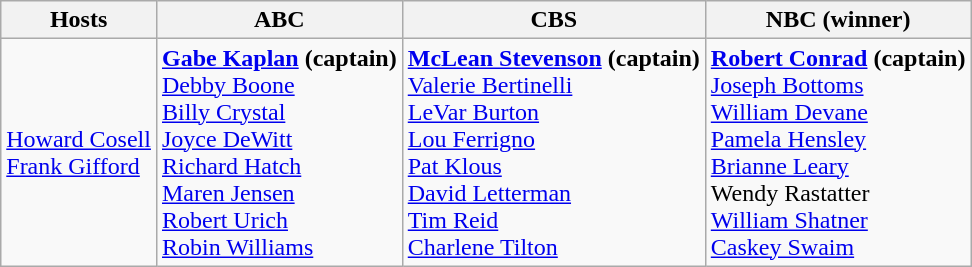<table class="wikitable">
<tr>
<th>Hosts</th>
<th>ABC</th>
<th>CBS</th>
<th>NBC (winner)</th>
</tr>
<tr>
<td><a href='#'>Howard Cosell</a><br><a href='#'>Frank Gifford</a></td>
<td><strong><a href='#'>Gabe Kaplan</a> (captain)</strong><br><a href='#'>Debby Boone</a><br><a href='#'>Billy Crystal</a><br><a href='#'>Joyce DeWitt</a><br><a href='#'>Richard Hatch</a><br><a href='#'>Maren Jensen</a><br><a href='#'>Robert Urich</a><br><a href='#'>Robin Williams</a></td>
<td><strong><a href='#'>McLean Stevenson</a> (captain)</strong><br><a href='#'>Valerie Bertinelli</a><br><a href='#'>LeVar Burton</a><br><a href='#'>Lou Ferrigno</a><br><a href='#'>Pat Klous</a><br><a href='#'>David Letterman</a><br><a href='#'>Tim Reid</a><br><a href='#'>Charlene Tilton</a></td>
<td><strong><a href='#'>Robert Conrad</a> (captain)</strong><br><a href='#'>Joseph Bottoms</a><br><a href='#'>William Devane</a><br><a href='#'>Pamela Hensley</a><br><a href='#'>Brianne Leary</a><br>Wendy Rastatter<br><a href='#'>William Shatner</a><br><a href='#'>Caskey Swaim</a></td>
</tr>
</table>
